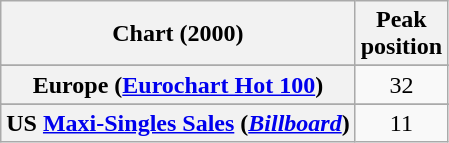<table class="wikitable sortable plainrowheaders" style="text-align:center">
<tr>
<th>Chart (2000)</th>
<th>Peak<br>position</th>
</tr>
<tr>
</tr>
<tr>
<th scope="row">Europe (<a href='#'>Eurochart Hot 100</a>)</th>
<td>32</td>
</tr>
<tr>
</tr>
<tr>
</tr>
<tr>
</tr>
<tr>
</tr>
<tr>
</tr>
<tr>
</tr>
<tr>
</tr>
<tr>
<th scope="row">US <a href='#'>Maxi-Singles Sales</a> (<em><a href='#'>Billboard</a></em>)</th>
<td>11</td>
</tr>
</table>
